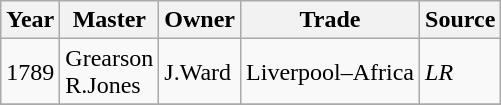<table class=" wikitable">
<tr>
<th>Year</th>
<th>Master</th>
<th>Owner</th>
<th>Trade</th>
<th>Source</th>
</tr>
<tr>
<td>1789</td>
<td>Grearson<br>R.Jones</td>
<td>J.Ward</td>
<td>Liverpool–Africa</td>
<td><em>LR</em></td>
</tr>
<tr>
</tr>
</table>
